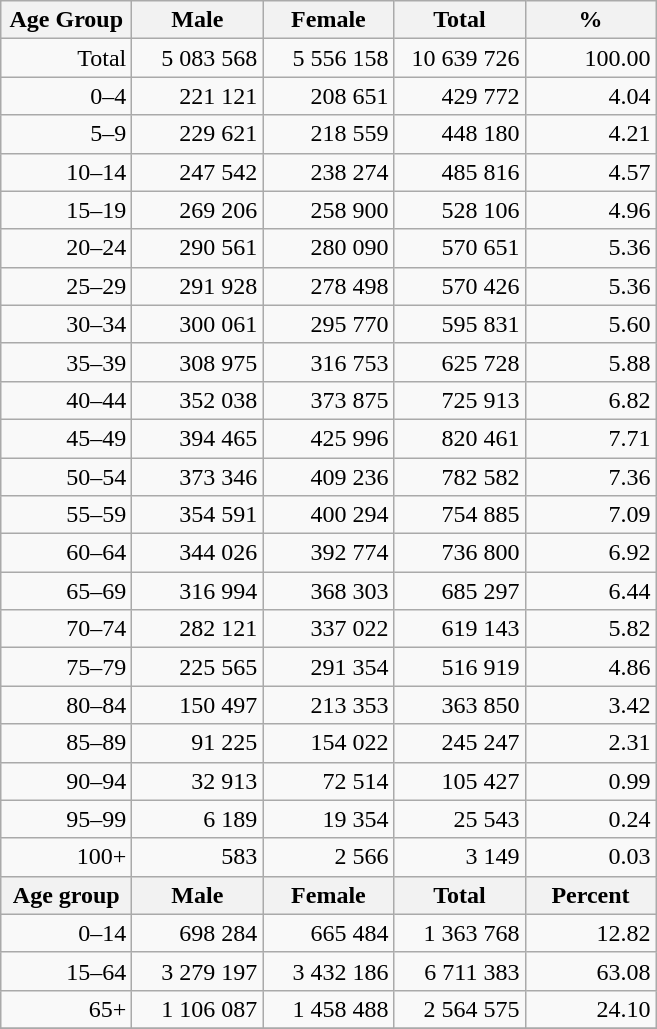<table class="wikitable">
<tr>
<th width="80pt">Age Group</th>
<th width="80pt">Male</th>
<th width="80pt">Female</th>
<th width="80pt">Total</th>
<th width="80pt">%</th>
</tr>
<tr>
<td align="right">Total</td>
<td align="right">5 083 568</td>
<td align="right">5 556 158</td>
<td align="right">10 639 726</td>
<td align="right">100.00</td>
</tr>
<tr>
<td align="right">0–4</td>
<td align="right">221 121</td>
<td align="right">208 651</td>
<td align="right">429 772</td>
<td align="right">4.04</td>
</tr>
<tr>
<td align="right">5–9</td>
<td align="right">229 621</td>
<td align="right">218 559</td>
<td align="right">448 180</td>
<td align="right">4.21</td>
</tr>
<tr>
<td align="right">10–14</td>
<td align="right">247 542</td>
<td align="right">238 274</td>
<td align="right">485 816</td>
<td align="right">4.57</td>
</tr>
<tr>
<td align="right">15–19</td>
<td align="right">269 206</td>
<td align="right">258 900</td>
<td align="right">528 106</td>
<td align="right">4.96</td>
</tr>
<tr>
<td align="right">20–24</td>
<td align="right">290 561</td>
<td align="right">280 090</td>
<td align="right">570 651</td>
<td align="right">5.36</td>
</tr>
<tr>
<td align="right">25–29</td>
<td align="right">291 928</td>
<td align="right">278 498</td>
<td align="right">570 426</td>
<td align="right">5.36</td>
</tr>
<tr>
<td align="right">30–34</td>
<td align="right">300 061</td>
<td align="right">295 770</td>
<td align="right">595 831</td>
<td align="right">5.60</td>
</tr>
<tr>
<td align="right">35–39</td>
<td align="right">308 975</td>
<td align="right">316 753</td>
<td align="right">625 728</td>
<td align="right">5.88</td>
</tr>
<tr>
<td align="right">40–44</td>
<td align="right">352 038</td>
<td align="right">373 875</td>
<td align="right">725 913</td>
<td align="right">6.82</td>
</tr>
<tr>
<td align="right">45–49</td>
<td align="right">394 465</td>
<td align="right">425 996</td>
<td align="right">820 461</td>
<td align="right">7.71</td>
</tr>
<tr>
<td align="right">50–54</td>
<td align="right">373 346</td>
<td align="right">409 236</td>
<td align="right">782 582</td>
<td align="right">7.36</td>
</tr>
<tr>
<td align="right">55–59</td>
<td align="right">354 591</td>
<td align="right">400 294</td>
<td align="right">754 885</td>
<td align="right">7.09</td>
</tr>
<tr>
<td align="right">60–64</td>
<td align="right">344 026</td>
<td align="right">392 774</td>
<td align="right">736 800</td>
<td align="right">6.92</td>
</tr>
<tr>
<td align="right">65–69</td>
<td align="right">316 994</td>
<td align="right">368 303</td>
<td align="right">685 297</td>
<td align="right">6.44</td>
</tr>
<tr>
<td align="right">70–74</td>
<td align="right">282 121</td>
<td align="right">337 022</td>
<td align="right">619 143</td>
<td align="right">5.82</td>
</tr>
<tr>
<td align="right">75–79</td>
<td align="right">225 565</td>
<td align="right">291 354</td>
<td align="right">516 919</td>
<td align="right">4.86</td>
</tr>
<tr>
<td align="right">80–84</td>
<td align="right">150 497</td>
<td align="right">213 353</td>
<td align="right">363 850</td>
<td align="right">3.42</td>
</tr>
<tr>
<td align="right">85–89</td>
<td align="right">91 225</td>
<td align="right">154 022</td>
<td align="right">245 247</td>
<td align="right">2.31</td>
</tr>
<tr>
<td align="right">90–94</td>
<td align="right">32 913</td>
<td align="right">72 514</td>
<td align="right">105 427</td>
<td align="right">0.99</td>
</tr>
<tr>
<td align="right">95–99</td>
<td align="right">6 189</td>
<td align="right">19 354</td>
<td align="right">25 543</td>
<td align="right">0.24</td>
</tr>
<tr>
<td align="right">100+</td>
<td align="right">583</td>
<td align="right">2 566</td>
<td align="right">3 149</td>
<td align="right">0.03</td>
</tr>
<tr>
<th width="50">Age group</th>
<th width="80pt">Male</th>
<th width="80">Female</th>
<th width="80">Total</th>
<th width="50">Percent</th>
</tr>
<tr>
<td align="right">0–14</td>
<td align="right">698 284</td>
<td align="right">665 484</td>
<td align="right">1 363 768</td>
<td align="right">12.82</td>
</tr>
<tr>
<td align="right">15–64</td>
<td align="right">3 279 197</td>
<td align="right">3 432 186</td>
<td align="right">6 711 383</td>
<td align="right">63.08</td>
</tr>
<tr>
<td align="right">65+</td>
<td align="right">1 106 087</td>
<td align="right">1 458 488</td>
<td align="right">2 564 575</td>
<td align="right">24.10</td>
</tr>
<tr>
</tr>
</table>
